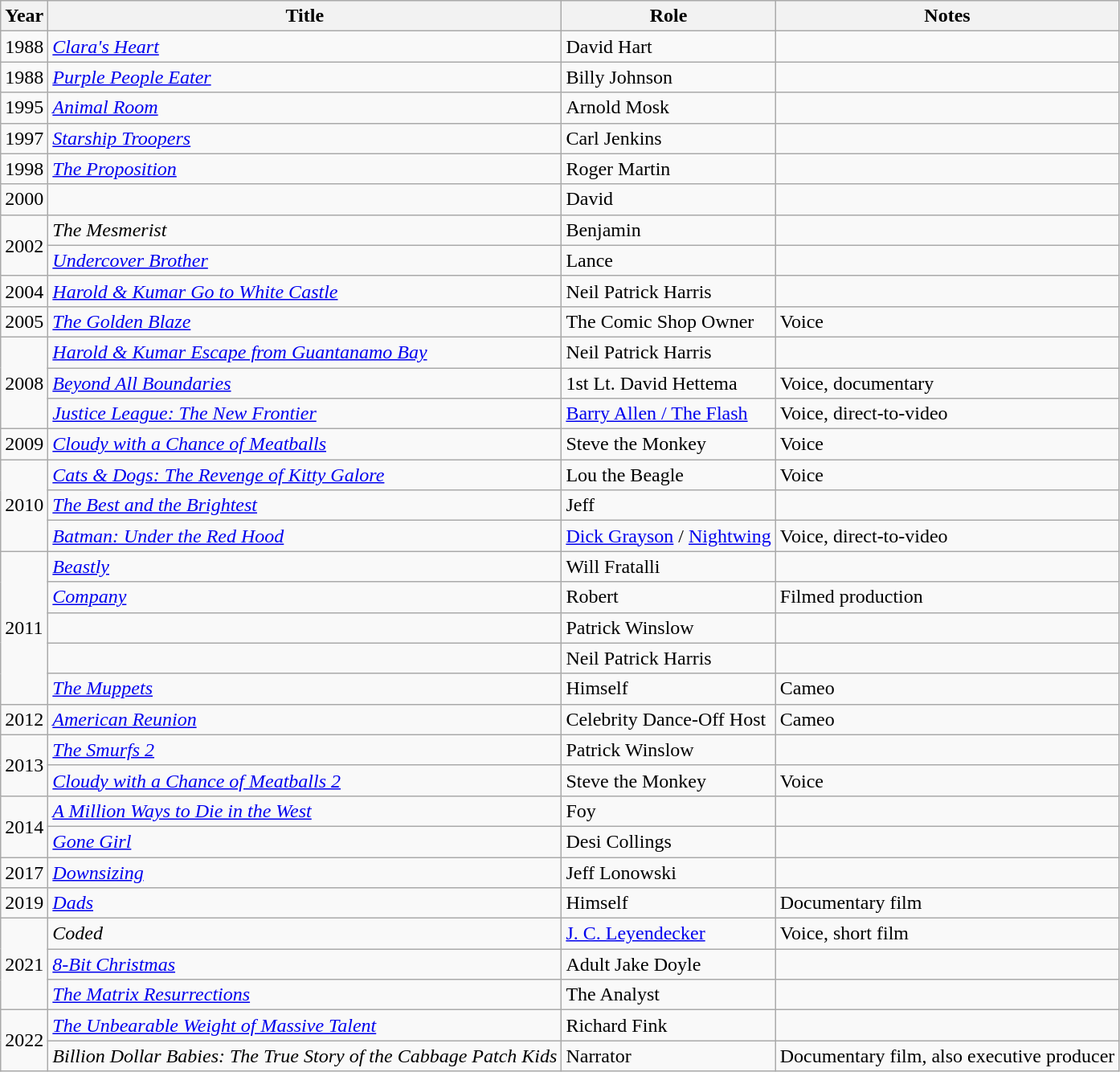<table class="wikitable sortable">
<tr>
<th>Year</th>
<th>Title</th>
<th>Role</th>
<th class="unsortable">Notes</th>
</tr>
<tr>
<td>1988</td>
<td><em><a href='#'>Clara's Heart</a></em></td>
<td>David Hart</td>
<td></td>
</tr>
<tr>
<td>1988</td>
<td><em><a href='#'>Purple People Eater</a></em></td>
<td>Billy Johnson</td>
<td></td>
</tr>
<tr>
<td>1995</td>
<td><em><a href='#'>Animal Room</a></em></td>
<td>Arnold Mosk</td>
<td></td>
</tr>
<tr>
<td>1997</td>
<td><em><a href='#'>Starship Troopers</a></em></td>
<td>Carl Jenkins</td>
<td></td>
</tr>
<tr>
<td>1998</td>
<td><em><a href='#'>The Proposition</a></em></td>
<td>Roger Martin</td>
<td></td>
</tr>
<tr>
<td>2000</td>
<td><em></em></td>
<td>David</td>
<td></td>
</tr>
<tr>
<td rowspan="2">2002</td>
<td><em>The Mesmerist</em></td>
<td>Benjamin</td>
<td></td>
</tr>
<tr>
<td><em><a href='#'>Undercover Brother</a></em></td>
<td>Lance</td>
<td></td>
</tr>
<tr>
<td>2004</td>
<td><em><a href='#'>Harold & Kumar Go to White Castle</a></em></td>
<td>Neil Patrick Harris</td>
<td></td>
</tr>
<tr>
<td>2005</td>
<td><em><a href='#'>The Golden Blaze</a></em></td>
<td>The Comic Shop Owner</td>
<td>Voice</td>
</tr>
<tr>
<td rowspan="3">2008</td>
<td><em><a href='#'>Harold & Kumar Escape from Guantanamo Bay</a></em></td>
<td>Neil Patrick Harris</td>
<td></td>
</tr>
<tr>
<td><em><a href='#'>Beyond All Boundaries</a></em></td>
<td>1st Lt. David Hettema</td>
<td>Voice, documentary</td>
</tr>
<tr>
<td><em><a href='#'>Justice League: The New Frontier</a></em></td>
<td><a href='#'>Barry Allen / The Flash</a></td>
<td>Voice, direct-to-video</td>
</tr>
<tr>
<td>2009</td>
<td><em><a href='#'>Cloudy with a Chance of Meatballs</a></em></td>
<td>Steve the Monkey</td>
<td>Voice</td>
</tr>
<tr>
<td rowspan="3">2010</td>
<td><em><a href='#'>Cats & Dogs: The Revenge of Kitty Galore</a></em></td>
<td>Lou the Beagle</td>
<td>Voice</td>
</tr>
<tr>
<td><em><a href='#'>The Best and the Brightest</a></em></td>
<td>Jeff</td>
<td></td>
</tr>
<tr>
<td><em><a href='#'>Batman: Under the Red Hood</a></em></td>
<td><a href='#'>Dick Grayson</a> / <a href='#'>Nightwing</a></td>
<td>Voice, direct-to-video</td>
</tr>
<tr>
<td rowspan="5">2011</td>
<td><em><a href='#'>Beastly</a></em></td>
<td>Will Fratalli</td>
<td></td>
</tr>
<tr>
<td><em><a href='#'>Company</a></em></td>
<td>Robert</td>
<td>Filmed production</td>
</tr>
<tr>
<td><em></em></td>
<td>Patrick Winslow</td>
<td></td>
</tr>
<tr>
<td><em></em></td>
<td>Neil Patrick Harris</td>
<td></td>
</tr>
<tr>
<td><em><a href='#'>The Muppets</a></em></td>
<td>Himself</td>
<td>Cameo</td>
</tr>
<tr>
<td>2012</td>
<td><em><a href='#'>American Reunion</a></em></td>
<td>Celebrity Dance-Off Host</td>
<td>Cameo</td>
</tr>
<tr>
<td rowspan="2">2013</td>
<td><em><a href='#'>The Smurfs 2</a></em></td>
<td>Patrick Winslow</td>
<td></td>
</tr>
<tr>
<td><em><a href='#'>Cloudy with a Chance of Meatballs 2</a></em></td>
<td>Steve the Monkey</td>
<td>Voice</td>
</tr>
<tr>
<td rowspan="2">2014</td>
<td><em><a href='#'>A Million Ways to Die in the West</a></em></td>
<td>Foy</td>
<td></td>
</tr>
<tr>
<td><em><a href='#'>Gone Girl</a></em></td>
<td>Desi Collings</td>
<td></td>
</tr>
<tr>
<td>2017</td>
<td><em><a href='#'>Downsizing</a></em></td>
<td>Jeff Lonowski</td>
<td></td>
</tr>
<tr>
<td>2019</td>
<td><em><a href='#'>Dads</a></em></td>
<td>Himself</td>
<td>Documentary film</td>
</tr>
<tr>
<td rowspan="3">2021</td>
<td><em>Coded</em></td>
<td><a href='#'>J. C. Leyendecker</a></td>
<td>Voice, short film</td>
</tr>
<tr>
<td><em><a href='#'>8-Bit Christmas</a></em></td>
<td>Adult Jake Doyle</td>
<td></td>
</tr>
<tr>
<td><em><a href='#'>The Matrix Resurrections</a></em></td>
<td>The Analyst</td>
<td></td>
</tr>
<tr>
<td rowspan="2">2022</td>
<td><em><a href='#'>The Unbearable Weight of Massive Talent</a></em></td>
<td>Richard Fink</td>
<td></td>
</tr>
<tr>
<td><em>Billion Dollar Babies: The True Story of the Cabbage Patch Kids</em></td>
<td>Narrator</td>
<td>Documentary film, also executive producer</td>
</tr>
</table>
